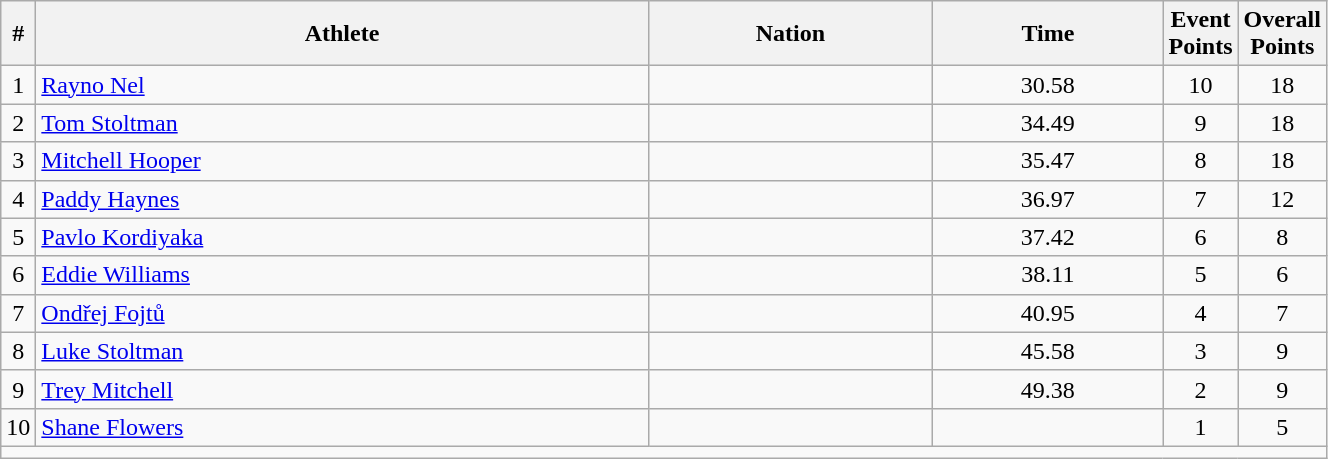<table class="wikitable sortable" style="text-align:center;width: 70%;">
<tr>
<th scope="col" style="width: 10px;">#</th>
<th scope="col">Athlete</th>
<th scope="col">Nation</th>
<th scope="col">Time</th>
<th scope="col" style="width: 10px;">Event Points</th>
<th scope="col" style="width: 10px;">Overall Points</th>
</tr>
<tr>
<td>1</td>
<td align="left"><a href='#'>Rayno Nel</a></td>
<td align="left"></td>
<td>30.58</td>
<td>10</td>
<td>18</td>
</tr>
<tr>
<td>2</td>
<td align="left"><a href='#'>Tom Stoltman</a></td>
<td align="left"></td>
<td>34.49</td>
<td>9</td>
<td>18</td>
</tr>
<tr>
<td>3</td>
<td align=left><a href='#'>Mitchell Hooper</a></td>
<td align=left></td>
<td>35.47</td>
<td>8</td>
<td>18</td>
</tr>
<tr>
<td>4</td>
<td align=left><a href='#'>Paddy Haynes</a></td>
<td align=left></td>
<td>36.97</td>
<td>7</td>
<td>12</td>
</tr>
<tr>
<td>5</td>
<td align="left"><a href='#'>Pavlo Kordiyaka</a></td>
<td align="left"></td>
<td>37.42</td>
<td>6</td>
<td>8</td>
</tr>
<tr>
<td>6</td>
<td align="left"><a href='#'>Eddie Williams</a></td>
<td align="left"></td>
<td>38.11</td>
<td>5</td>
<td>6</td>
</tr>
<tr>
<td>7</td>
<td align="left"><a href='#'>Ondřej Fojtů</a></td>
<td align="left"></td>
<td>40.95</td>
<td>4</td>
<td>7</td>
</tr>
<tr>
<td>8</td>
<td align="left"><a href='#'>Luke Stoltman</a></td>
<td align="left"></td>
<td>45.58</td>
<td>3</td>
<td>9</td>
</tr>
<tr>
<td>9</td>
<td align="left"><a href='#'>Trey Mitchell</a></td>
<td align="left"></td>
<td>49.38</td>
<td>2</td>
<td>9</td>
</tr>
<tr>
<td>10</td>
<td align="left"><a href='#'>Shane Flowers</a></td>
<td align="left"></td>
<td></td>
<td>1</td>
<td>5</td>
</tr>
<tr class="sortbottom">
<td colspan="6"></td>
</tr>
</table>
